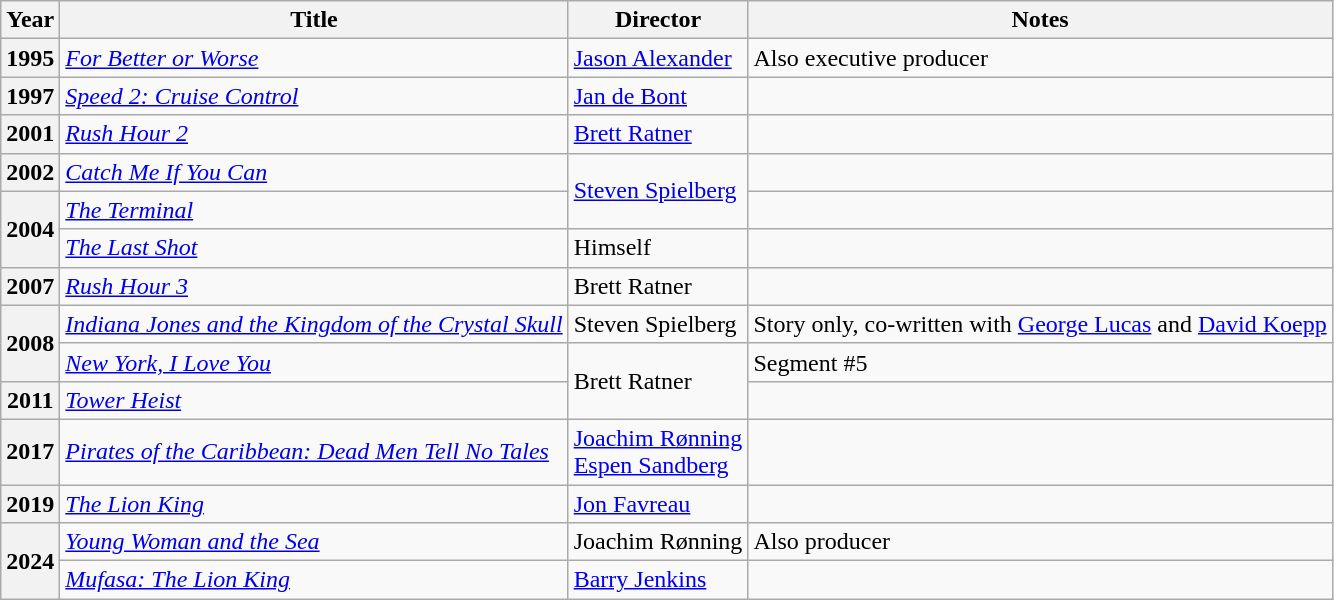<table class="wikitable plainrowheaders">
<tr>
<th scope="col">Year</th>
<th scope="col">Title</th>
<th scope="col">Director</th>
<th scope="col">Notes</th>
</tr>
<tr>
<th scope="row">1995</th>
<td><em><a href='#'>For Better or Worse</a></em></td>
<td><a href='#'>Jason Alexander</a></td>
<td>Also executive producer</td>
</tr>
<tr>
<th scope="row">1997</th>
<td><em><a href='#'>Speed 2: Cruise Control</a></em></td>
<td><a href='#'>Jan de Bont</a></td>
<td></td>
</tr>
<tr>
<th scope="row">2001</th>
<td><em><a href='#'>Rush Hour 2</a></em></td>
<td><a href='#'>Brett Ratner</a></td>
<td></td>
</tr>
<tr>
<th scope="row">2002</th>
<td><em><a href='#'>Catch Me If You Can</a></em></td>
<td rowspan=2><a href='#'>Steven Spielberg</a></td>
<td></td>
</tr>
<tr>
<th rowspan="2" scope="row">2004</th>
<td><em><a href='#'>The Terminal</a></em></td>
<td></td>
</tr>
<tr>
<td><em><a href='#'>The Last Shot</a></em></td>
<td>Himself</td>
<td></td>
</tr>
<tr>
<th scope="row">2007</th>
<td><em><a href='#'>Rush Hour 3</a></em></td>
<td>Brett Ratner</td>
<td></td>
</tr>
<tr>
<th rowspan="2" scope="row">2008</th>
<td><em><a href='#'>Indiana Jones and the Kingdom of the Crystal Skull</a></em></td>
<td>Steven Spielberg</td>
<td>Story only, co-written with <a href='#'>George Lucas</a> and <a href='#'>David Koepp</a></td>
</tr>
<tr>
<td><em><a href='#'>New York, I Love You</a></em></td>
<td rowspan=2>Brett Ratner</td>
<td>Segment #5</td>
</tr>
<tr>
<th scope="row">2011</th>
<td><em><a href='#'>Tower Heist</a></em></td>
<td></td>
</tr>
<tr>
<th scope="row">2017</th>
<td><em><a href='#'>Pirates of the Caribbean: Dead Men Tell No Tales</a></em></td>
<td><a href='#'>Joachim Rønning</a><br><a href='#'>Espen Sandberg</a></td>
<td></td>
</tr>
<tr>
<th scope="row">2019</th>
<td><em><a href='#'>The Lion King</a></em></td>
<td><a href='#'>Jon Favreau</a></td>
<td></td>
</tr>
<tr>
<th rowspan=2 scope="row">2024</th>
<td><em><a href='#'>Young Woman and the Sea</a></em></td>
<td>Joachim Rønning</td>
<td>Also producer</td>
</tr>
<tr>
<td><em><a href='#'>Mufasa: The Lion King</a></em></td>
<td><a href='#'>Barry Jenkins</a></td>
<td></td>
</tr>
</table>
